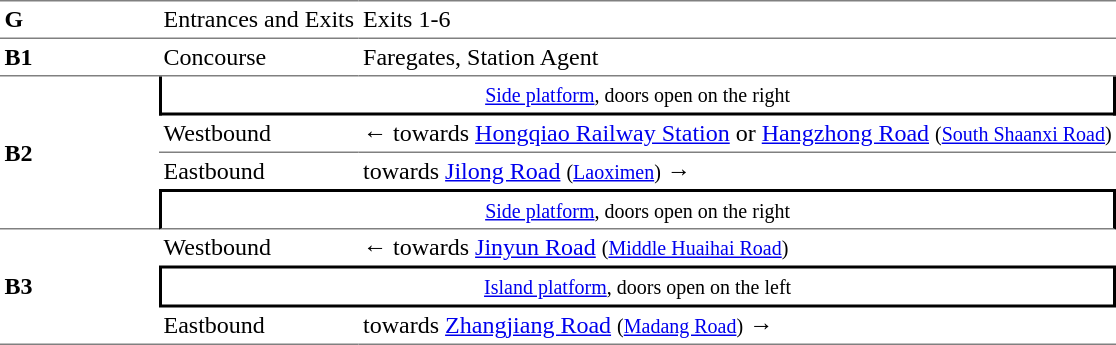<table cellspacing=0 cellpadding=3>
<tr>
<td style="border-top:solid 1px gray;border-bottom:solid 1px gray;" width=100><strong>G</strong></td>
<td style="border-top:solid 1px gray;border-bottom:solid 1px gray;">Entrances and Exits</td>
<td style="border-top:solid 1px gray;border-bottom:solid 1px gray;">Exits 1-6</td>
</tr>
<tr>
<td style="border-bottom:solid 1px gray;"><strong>B1</strong></td>
<td style="border-bottom:solid 1px gray;">Concourse</td>
<td style="border-bottom:solid 1px gray;">Faregates, Station Agent</td>
</tr>
<tr>
<td style="border-bottom:solid 1px gray;" rowspan=4><strong>B2</strong></td>
<td style="border-right:solid 2px black;border-left:solid 2px black;border-bottom:solid 2px black;text-align:center;" colspan=2><small><a href='#'>Side platform</a>, doors open on the right</small></td>
</tr>
<tr>
<td style="border-bottom:solid 1px gray;">Westbound</td>
<td style="border-bottom:solid 1px gray;">←  towards <a href='#'>Hongqiao Railway Station</a> or <a href='#'>Hangzhong Road</a> <small>(<a href='#'>South Shaanxi Road</a>)</small></td>
</tr>
<tr>
<td>Eastbound</td>
<td>  towards <a href='#'>Jilong Road</a> <small>(<a href='#'>Laoximen</a>)</small> →</td>
</tr>
<tr>
<td style="border-right:solid 2px black;border-left:solid 2px black;border-top:solid 2px black;border-bottom:solid 1px gray;text-align:center;" colspan=2><small><a href='#'>Side platform</a>, doors open on the right</small></td>
</tr>
<tr>
<td style="border-bottom:solid 1px gray;" rowspan=3><strong>B3</strong></td>
<td>Westbound</td>
<td>←  towards <a href='#'>Jinyun Road</a> <small>(<a href='#'>Middle Huaihai Road</a>)</small></td>
</tr>
<tr>
<td style="border-right:solid 2px black;border-left:solid 2px black;border-top:solid 2px black;border-bottom:solid 2px black;text-align:center;" colspan=2><small><a href='#'>Island platform</a>, doors open on the left</small></td>
</tr>
<tr>
<td style="border-bottom:solid 1px gray;">Eastbound</td>
<td style="border-bottom:solid 1px gray;">  towards <a href='#'>Zhangjiang Road</a> <small>(<a href='#'>Madang Road</a>)</small> →</td>
</tr>
</table>
